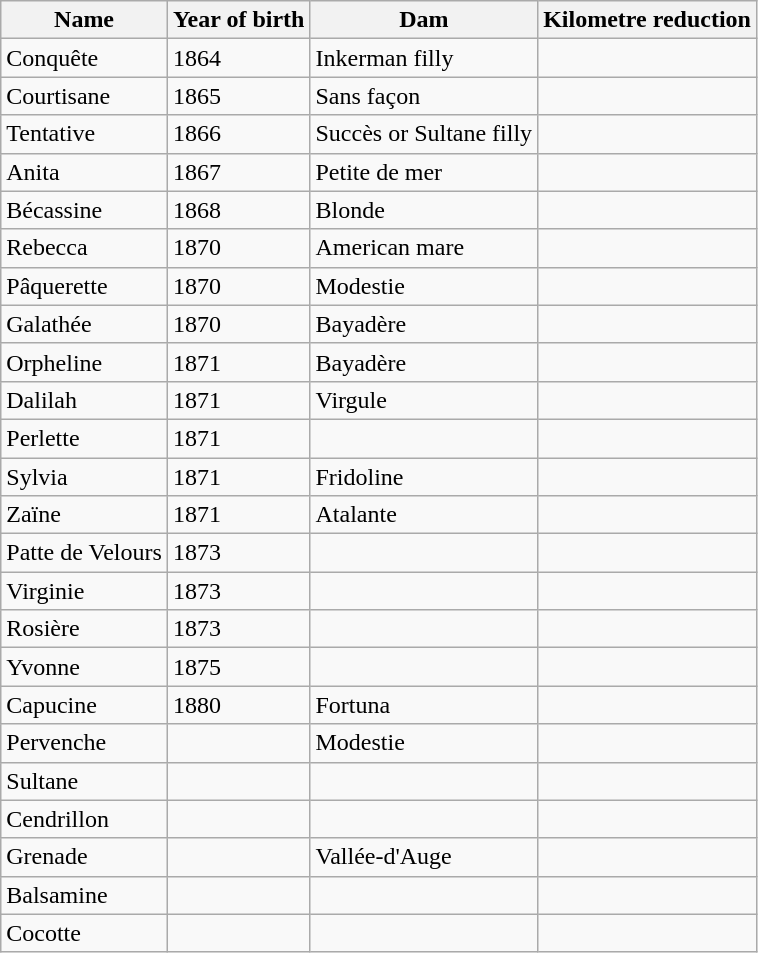<table class="wikitable">
<tr>
<th>Name</th>
<th>Year of birth</th>
<th>Dam</th>
<th>Kilometre reduction</th>
</tr>
<tr>
<td>Conquête</td>
<td>1864</td>
<td>Inkerman filly</td>
<td></td>
</tr>
<tr>
<td>Courtisane</td>
<td>1865</td>
<td>Sans façon</td>
<td></td>
</tr>
<tr>
<td>Tentative</td>
<td>1866</td>
<td>Succès or Sultane filly</td>
<td></td>
</tr>
<tr>
<td>Anita</td>
<td>1867</td>
<td>Petite de mer</td>
<td></td>
</tr>
<tr>
<td>Bécassine</td>
<td>1868</td>
<td>Blonde</td>
<td></td>
</tr>
<tr>
<td>Rebecca</td>
<td>1870</td>
<td>American mare</td>
<td></td>
</tr>
<tr>
<td>Pâquerette</td>
<td>1870</td>
<td>Modestie</td>
<td></td>
</tr>
<tr>
<td>Galathée</td>
<td>1870</td>
<td>Bayadère</td>
<td></td>
</tr>
<tr>
<td>Orpheline</td>
<td>1871</td>
<td>Bayadère</td>
<td></td>
</tr>
<tr>
<td>Dalilah</td>
<td>1871</td>
<td>Virgule</td>
<td></td>
</tr>
<tr>
<td>Perlette</td>
<td>1871</td>
<td></td>
<td></td>
</tr>
<tr>
<td>Sylvia</td>
<td>1871</td>
<td>Fridoline</td>
<td></td>
</tr>
<tr>
<td>Zaïne</td>
<td>1871</td>
<td>Atalante</td>
<td></td>
</tr>
<tr>
<td>Patte de Velours</td>
<td>1873</td>
<td></td>
<td></td>
</tr>
<tr>
<td>Virginie</td>
<td>1873</td>
<td></td>
<td></td>
</tr>
<tr>
<td>Rosière</td>
<td>1873</td>
<td></td>
<td></td>
</tr>
<tr>
<td>Yvonne</td>
<td>1875</td>
<td></td>
<td></td>
</tr>
<tr>
<td>Capucine</td>
<td>1880</td>
<td>Fortuna</td>
<td></td>
</tr>
<tr>
<td>Pervenche</td>
<td></td>
<td>Modestie</td>
<td></td>
</tr>
<tr>
<td>Sultane</td>
<td></td>
<td></td>
<td></td>
</tr>
<tr>
<td>Cendrillon</td>
<td></td>
<td></td>
<td></td>
</tr>
<tr>
<td>Grenade</td>
<td></td>
<td>Vallée-d'Auge</td>
<td></td>
</tr>
<tr>
<td>Balsamine</td>
<td></td>
<td></td>
<td></td>
</tr>
<tr>
<td>Cocotte</td>
<td></td>
<td></td>
<td></td>
</tr>
</table>
